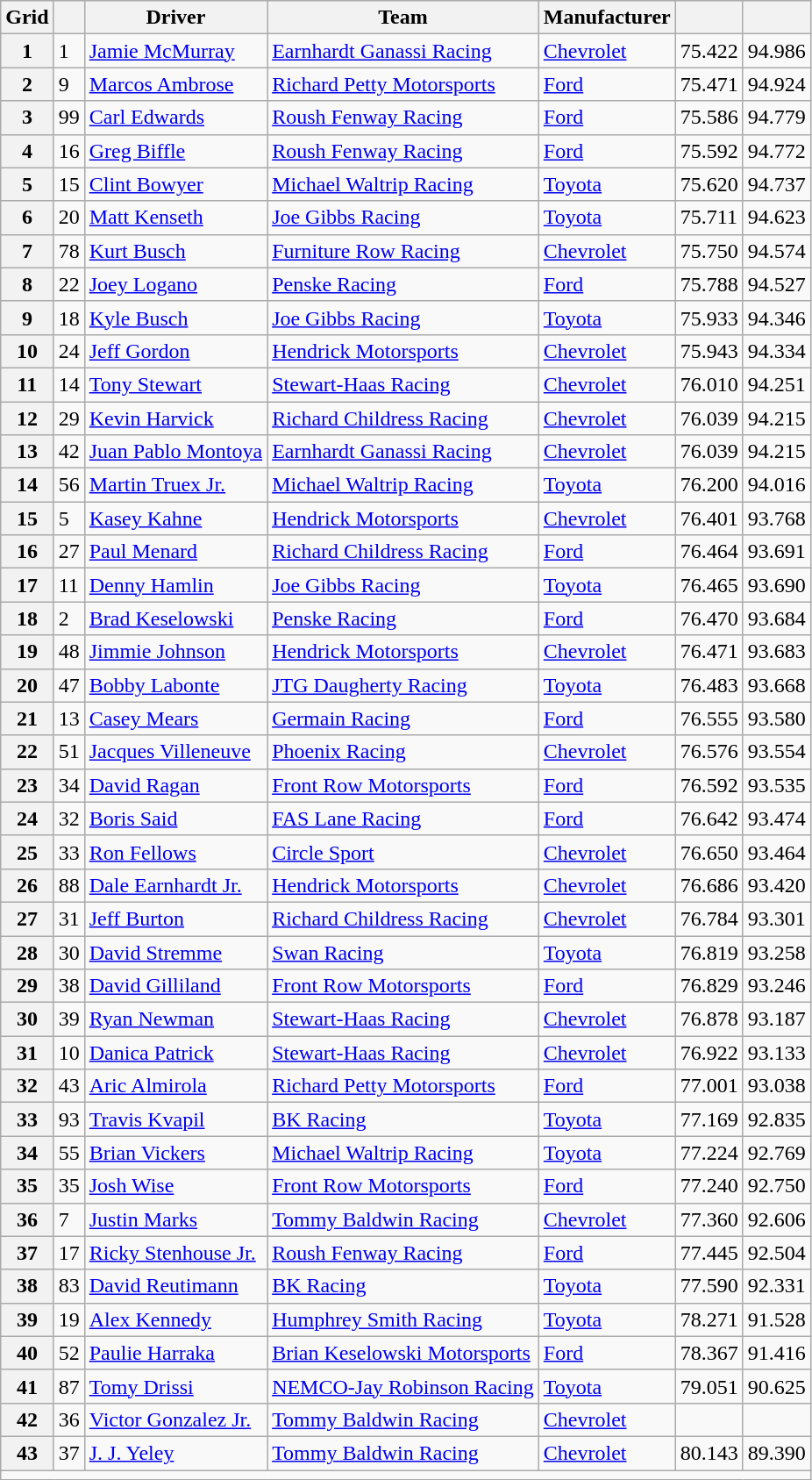<table class="wikitable">
<tr>
<th>Grid</th>
<th></th>
<th>Driver</th>
<th>Team</th>
<th>Manufacturer</th>
<th></th>
<th></th>
</tr>
<tr>
<th>1</th>
<td>1</td>
<td><a href='#'>Jamie McMurray</a></td>
<td><a href='#'>Earnhardt Ganassi Racing</a></td>
<td><a href='#'>Chevrolet</a></td>
<td>75.422</td>
<td>94.986</td>
</tr>
<tr>
<th>2</th>
<td>9</td>
<td><a href='#'>Marcos Ambrose</a></td>
<td><a href='#'>Richard Petty Motorsports</a></td>
<td><a href='#'>Ford</a></td>
<td>75.471</td>
<td>94.924</td>
</tr>
<tr>
<th>3</th>
<td>99</td>
<td><a href='#'>Carl Edwards</a></td>
<td><a href='#'>Roush Fenway Racing</a></td>
<td><a href='#'>Ford</a></td>
<td>75.586</td>
<td>94.779</td>
</tr>
<tr>
<th>4</th>
<td>16</td>
<td><a href='#'>Greg Biffle</a></td>
<td><a href='#'>Roush Fenway Racing</a></td>
<td><a href='#'>Ford</a></td>
<td>75.592</td>
<td>94.772</td>
</tr>
<tr>
<th>5</th>
<td>15</td>
<td><a href='#'>Clint Bowyer</a></td>
<td><a href='#'>Michael Waltrip Racing</a></td>
<td><a href='#'>Toyota</a></td>
<td>75.620</td>
<td>94.737</td>
</tr>
<tr>
<th>6</th>
<td>20</td>
<td><a href='#'>Matt Kenseth</a></td>
<td><a href='#'>Joe Gibbs Racing</a></td>
<td><a href='#'>Toyota</a></td>
<td>75.711</td>
<td>94.623</td>
</tr>
<tr>
<th>7</th>
<td>78</td>
<td><a href='#'>Kurt Busch</a></td>
<td><a href='#'>Furniture Row Racing</a></td>
<td><a href='#'>Chevrolet</a></td>
<td>75.750</td>
<td>94.574</td>
</tr>
<tr>
<th>8</th>
<td>22</td>
<td><a href='#'>Joey Logano</a></td>
<td><a href='#'>Penske Racing</a></td>
<td><a href='#'>Ford</a></td>
<td>75.788</td>
<td>94.527</td>
</tr>
<tr>
<th>9</th>
<td>18</td>
<td><a href='#'>Kyle Busch</a></td>
<td><a href='#'>Joe Gibbs Racing</a></td>
<td><a href='#'>Toyota</a></td>
<td>75.933</td>
<td>94.346</td>
</tr>
<tr>
<th>10</th>
<td>24</td>
<td><a href='#'>Jeff Gordon</a></td>
<td><a href='#'>Hendrick Motorsports</a></td>
<td><a href='#'>Chevrolet</a></td>
<td>75.943</td>
<td>94.334</td>
</tr>
<tr>
<th>11</th>
<td>14</td>
<td><a href='#'>Tony Stewart</a></td>
<td><a href='#'>Stewart-Haas Racing</a></td>
<td><a href='#'>Chevrolet</a></td>
<td>76.010</td>
<td>94.251</td>
</tr>
<tr>
<th>12</th>
<td>29</td>
<td><a href='#'>Kevin Harvick</a></td>
<td><a href='#'>Richard Childress Racing</a></td>
<td><a href='#'>Chevrolet</a></td>
<td>76.039</td>
<td>94.215</td>
</tr>
<tr>
<th>13</th>
<td>42</td>
<td><a href='#'>Juan Pablo Montoya</a></td>
<td><a href='#'>Earnhardt Ganassi Racing</a></td>
<td><a href='#'>Chevrolet</a></td>
<td>76.039</td>
<td>94.215</td>
</tr>
<tr>
<th>14</th>
<td>56</td>
<td><a href='#'>Martin Truex Jr.</a></td>
<td><a href='#'>Michael Waltrip Racing</a></td>
<td><a href='#'>Toyota</a></td>
<td>76.200</td>
<td>94.016</td>
</tr>
<tr>
<th>15</th>
<td>5</td>
<td><a href='#'>Kasey Kahne</a></td>
<td><a href='#'>Hendrick Motorsports</a></td>
<td><a href='#'>Chevrolet</a></td>
<td>76.401</td>
<td>93.768</td>
</tr>
<tr>
<th>16</th>
<td>27</td>
<td><a href='#'>Paul Menard</a></td>
<td><a href='#'>Richard Childress Racing</a></td>
<td><a href='#'>Ford</a></td>
<td>76.464</td>
<td>93.691</td>
</tr>
<tr>
<th>17</th>
<td>11</td>
<td><a href='#'>Denny Hamlin</a></td>
<td><a href='#'>Joe Gibbs Racing</a></td>
<td><a href='#'>Toyota</a></td>
<td>76.465</td>
<td>93.690</td>
</tr>
<tr>
<th>18</th>
<td>2</td>
<td><a href='#'>Brad Keselowski</a></td>
<td><a href='#'>Penske Racing</a></td>
<td><a href='#'>Ford</a></td>
<td>76.470</td>
<td>93.684</td>
</tr>
<tr>
<th>19</th>
<td>48</td>
<td><a href='#'>Jimmie Johnson</a></td>
<td><a href='#'>Hendrick Motorsports</a></td>
<td><a href='#'>Chevrolet</a></td>
<td>76.471</td>
<td>93.683</td>
</tr>
<tr>
<th>20</th>
<td>47</td>
<td><a href='#'>Bobby Labonte</a></td>
<td><a href='#'>JTG Daugherty Racing</a></td>
<td><a href='#'>Toyota</a></td>
<td>76.483</td>
<td>93.668</td>
</tr>
<tr>
<th>21</th>
<td>13</td>
<td><a href='#'>Casey Mears</a></td>
<td><a href='#'>Germain Racing</a></td>
<td><a href='#'>Ford</a></td>
<td>76.555</td>
<td>93.580</td>
</tr>
<tr>
<th>22</th>
<td>51</td>
<td><a href='#'>Jacques Villeneuve</a></td>
<td><a href='#'>Phoenix Racing</a></td>
<td><a href='#'>Chevrolet</a></td>
<td>76.576</td>
<td>93.554</td>
</tr>
<tr>
<th>23</th>
<td>34</td>
<td><a href='#'>David Ragan</a></td>
<td><a href='#'>Front Row Motorsports</a></td>
<td><a href='#'>Ford</a></td>
<td>76.592</td>
<td>93.535</td>
</tr>
<tr>
<th>24</th>
<td>32</td>
<td><a href='#'>Boris Said</a></td>
<td><a href='#'>FAS Lane Racing</a></td>
<td><a href='#'>Ford</a></td>
<td>76.642</td>
<td>93.474</td>
</tr>
<tr>
<th>25</th>
<td>33</td>
<td><a href='#'>Ron Fellows</a></td>
<td><a href='#'>Circle Sport</a></td>
<td><a href='#'>Chevrolet</a></td>
<td>76.650</td>
<td>93.464</td>
</tr>
<tr>
<th>26</th>
<td>88</td>
<td><a href='#'>Dale Earnhardt Jr.</a></td>
<td><a href='#'>Hendrick Motorsports</a></td>
<td><a href='#'>Chevrolet</a></td>
<td>76.686</td>
<td>93.420</td>
</tr>
<tr>
<th>27</th>
<td>31</td>
<td><a href='#'>Jeff Burton</a></td>
<td><a href='#'>Richard Childress Racing</a></td>
<td><a href='#'>Chevrolet</a></td>
<td>76.784</td>
<td>93.301</td>
</tr>
<tr>
<th>28</th>
<td>30</td>
<td><a href='#'>David Stremme</a></td>
<td><a href='#'>Swan Racing</a></td>
<td><a href='#'>Toyota</a></td>
<td>76.819</td>
<td>93.258</td>
</tr>
<tr>
<th>29</th>
<td>38</td>
<td><a href='#'>David Gilliland</a></td>
<td><a href='#'>Front Row Motorsports</a></td>
<td><a href='#'>Ford</a></td>
<td>76.829</td>
<td>93.246</td>
</tr>
<tr>
<th>30</th>
<td>39</td>
<td><a href='#'>Ryan Newman</a></td>
<td><a href='#'>Stewart-Haas Racing</a></td>
<td><a href='#'>Chevrolet</a></td>
<td>76.878</td>
<td>93.187</td>
</tr>
<tr>
<th>31</th>
<td>10</td>
<td><a href='#'>Danica Patrick</a></td>
<td><a href='#'>Stewart-Haas Racing</a></td>
<td><a href='#'>Chevrolet</a></td>
<td>76.922</td>
<td>93.133</td>
</tr>
<tr>
<th>32</th>
<td>43</td>
<td><a href='#'>Aric Almirola</a></td>
<td><a href='#'>Richard Petty Motorsports</a></td>
<td><a href='#'>Ford</a></td>
<td>77.001</td>
<td>93.038</td>
</tr>
<tr>
<th>33</th>
<td>93</td>
<td><a href='#'>Travis Kvapil</a></td>
<td><a href='#'>BK Racing</a></td>
<td><a href='#'>Toyota</a></td>
<td>77.169</td>
<td>92.835</td>
</tr>
<tr>
<th>34</th>
<td>55</td>
<td><a href='#'>Brian Vickers</a></td>
<td><a href='#'>Michael Waltrip Racing</a></td>
<td><a href='#'>Toyota</a></td>
<td>77.224</td>
<td>92.769</td>
</tr>
<tr>
<th>35</th>
<td>35</td>
<td><a href='#'>Josh Wise</a></td>
<td><a href='#'>Front Row Motorsports</a></td>
<td><a href='#'>Ford</a></td>
<td>77.240</td>
<td>92.750</td>
</tr>
<tr>
<th>36</th>
<td>7</td>
<td><a href='#'>Justin Marks</a></td>
<td><a href='#'>Tommy Baldwin Racing</a></td>
<td><a href='#'>Chevrolet</a></td>
<td>77.360</td>
<td>92.606</td>
</tr>
<tr>
<th>37</th>
<td>17</td>
<td><a href='#'>Ricky Stenhouse Jr.</a></td>
<td><a href='#'>Roush Fenway Racing</a></td>
<td><a href='#'>Ford</a></td>
<td>77.445</td>
<td>92.504</td>
</tr>
<tr>
<th>38</th>
<td>83</td>
<td><a href='#'>David Reutimann</a></td>
<td><a href='#'>BK Racing</a></td>
<td><a href='#'>Toyota</a></td>
<td>77.590</td>
<td>92.331</td>
</tr>
<tr>
<th>39</th>
<td>19</td>
<td><a href='#'>Alex Kennedy</a></td>
<td><a href='#'>Humphrey Smith Racing</a></td>
<td><a href='#'>Toyota</a></td>
<td>78.271</td>
<td>91.528</td>
</tr>
<tr>
<th>40</th>
<td>52</td>
<td><a href='#'>Paulie Harraka</a></td>
<td><a href='#'>Brian Keselowski Motorsports</a></td>
<td><a href='#'>Ford</a></td>
<td>78.367</td>
<td>91.416</td>
</tr>
<tr>
<th>41</th>
<td>87</td>
<td><a href='#'>Tomy Drissi</a></td>
<td><a href='#'>NEMCO-Jay Robinson Racing</a></td>
<td><a href='#'>Toyota</a></td>
<td>79.051</td>
<td>90.625</td>
</tr>
<tr>
<th>42</th>
<td>36</td>
<td><a href='#'>Victor Gonzalez Jr.</a></td>
<td><a href='#'>Tommy Baldwin Racing</a></td>
<td><a href='#'>Chevrolet</a></td>
<td></td>
<td></td>
</tr>
<tr>
<th>43</th>
<td>37</td>
<td><a href='#'>J. J. Yeley</a></td>
<td><a href='#'>Tommy Baldwin Racing</a></td>
<td><a href='#'>Chevrolet</a></td>
<td>80.143</td>
<td>89.390</td>
</tr>
<tr>
<td colspan="8"></td>
</tr>
</table>
